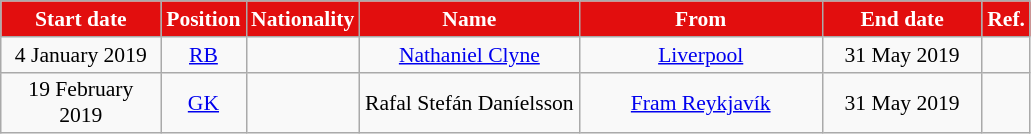<table class="wikitable" style="text-align:center; font-size:90%; ">
<tr>
<th style="background:#E20E0E; color:white; width:100px;">Start date</th>
<th style="background:#E20E0E; color:white; width:50px;">Position</th>
<th style="background:#E20E0E; color:white; width:50px;">Nationality</th>
<th style="background:#E20E0E; color:white; width:140px;">Name</th>
<th style="background:#E20E0E; color:white; width:155px;">From</th>
<th style="background:#E20E0E; color:white; width:100px;">End date</th>
<th style="background:#E20E0E; color:white; width:25px;">Ref.</th>
</tr>
<tr>
<td>4 January 2019</td>
<td><a href='#'>RB</a></td>
<td></td>
<td><a href='#'>Nathaniel Clyne</a></td>
<td><a href='#'>Liverpool</a></td>
<td>31 May 2019</td>
<td></td>
</tr>
<tr>
<td>19 February 2019</td>
<td><a href='#'>GK</a></td>
<td></td>
<td>Rafal Stefán Daníelsson</td>
<td> <a href='#'>Fram Reykjavík</a></td>
<td>31 May 2019</td>
<td></td>
</tr>
</table>
